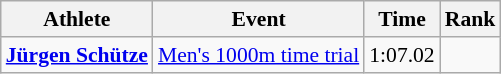<table class=wikitable style="font-size:90%">
<tr>
<th>Athlete</th>
<th>Event</th>
<th>Time</th>
<th>Rank</th>
</tr>
<tr align=center>
<td align=left><strong><a href='#'>Jürgen Schütze</a></strong></td>
<td align=left><a href='#'>Men's 1000m time trial</a></td>
<td>1:07.02</td>
<td></td>
</tr>
</table>
